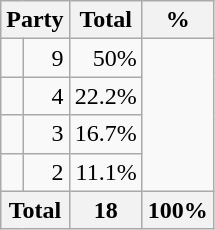<table class=wikitable style="text-align:right; display: inline-table;">
<tr>
<th colspan=2>Party</th>
<th>Total</th>
<th>%</th>
</tr>
<tr>
<td></td>
<td>9</td>
<td>50%</td>
</tr>
<tr>
<td></td>
<td>4</td>
<td>22.2%</td>
</tr>
<tr>
<td></td>
<td>3</td>
<td>16.7%</td>
</tr>
<tr>
<td></td>
<td>2</td>
<td>11.1%</td>
</tr>
<tr>
<th colspan=2>Total</th>
<th>18</th>
<th>100%</th>
</tr>
</table>
